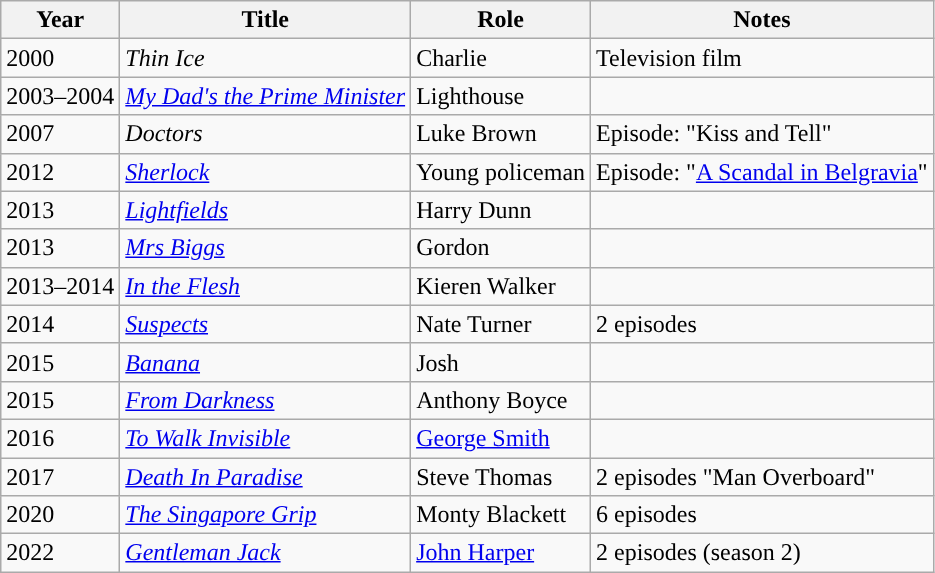<table class="wikitable sortable">
<tr>
<th>Year</th>
<th>Title</th>
<th>Role</th>
<th class="unsortable">Notes</th>
</tr>
<tr>
<td>2000</td>
<td><em>Thin Ice</em></td>
<td>Charlie</td>
<td>Television film</td>
</tr>
<tr>
<td>2003–2004</td>
<td><em><a href='#'>My Dad's the Prime Minister</a></em></td>
<td>Lighthouse</td>
<td></td>
</tr>
<tr>
<td>2007</td>
<td><em>Doctors</em></td>
<td>Luke Brown</td>
<td>Episode: "Kiss and Tell"</td>
</tr>
<tr>
<td>2012</td>
<td><em><a href='#'>Sherlock</a></em></td>
<td>Young policeman</td>
<td>Episode: "<a href='#'>A Scandal in Belgravia</a>"</td>
</tr>
<tr>
<td>2013</td>
<td><em><a href='#'>Lightfields</a></em></td>
<td>Harry Dunn</td>
<td></td>
</tr>
<tr>
<td>2013</td>
<td><em><a href='#'>Mrs Biggs</a></em></td>
<td>Gordon</td>
<td></td>
</tr>
<tr>
<td>2013–2014</td>
<td><em><a href='#'>In the Flesh</a></em></td>
<td>Kieren Walker</td>
<td></td>
</tr>
<tr>
<td>2014</td>
<td><em><a href='#'>Suspects</a></em></td>
<td>Nate Turner</td>
<td>2 episodes</td>
</tr>
<tr>
<td>2015</td>
<td><em><a href='#'>Banana</a></em></td>
<td>Josh</td>
<td></td>
</tr>
<tr>
<td>2015</td>
<td><em><a href='#'>From Darkness</a></em></td>
<td>Anthony Boyce</td>
<td></td>
</tr>
<tr>
<td>2016</td>
<td><em><a href='#'>To Walk Invisible</a></em></td>
<td><a href='#'>George Smith</a></td>
<td></td>
</tr>
<tr>
<td>2017</td>
<td><em><a href='#'>Death In Paradise</a></em></td>
<td>Steve Thomas</td>
<td>2 episodes "Man Overboard"</td>
</tr>
<tr>
<td>2020</td>
<td data-sort-value="Singapore Grip, The"><em><a href='#'>The Singapore Grip</a></em></td>
<td>Monty Blackett</td>
<td>6 episodes</td>
</tr>
<tr>
<td>2022</td>
<td><em><a href='#'>Gentleman Jack</a></em></td>
<td><a href='#'>John Harper</a></td>
<td>2 episodes (season 2)</td>
</tr>
</table>
